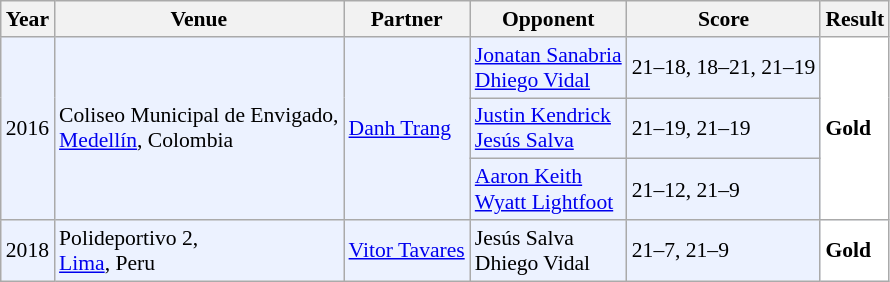<table class="sortable wikitable" style="font-size: 90%;">
<tr>
<th>Year</th>
<th>Venue</th>
<th>Partner</th>
<th>Opponent</th>
<th>Score</th>
<th>Result</th>
</tr>
<tr style="background:#ECF2FF">
<td rowspan="3" align="center">2016</td>
<td rowspan="3" align="left">Coliseo Municipal de Envigado,<br><a href='#'>Medellín</a>, Colombia</td>
<td rowspan="3"> <a href='#'>Danh Trang</a></td>
<td align="left"> <a href='#'>Jonatan Sanabria</a><br> <a href='#'>Dhiego Vidal</a></td>
<td align="left">21–18, 18–21, 21–19</td>
<td rowspan="3" style="text-align:left; background:white"> <strong>Gold</strong></td>
</tr>
<tr style="background:#ECF2FF">
<td align="left"> <a href='#'>Justin Kendrick</a><br> <a href='#'>Jesús Salva</a></td>
<td align="left">21–19, 21–19</td>
</tr>
<tr style="background:#ECF2FF">
<td align="left"> <a href='#'>Aaron Keith</a><br> <a href='#'>Wyatt Lightfoot</a></td>
<td align="left">21–12, 21–9</td>
</tr>
<tr style="background:#ECF2FF">
<td align="center">2018</td>
<td align="left">Polideportivo 2,<br><a href='#'>Lima</a>, Peru</td>
<td> <a href='#'>Vitor Tavares</a></td>
<td align="left"> Jesús Salva<br> Dhiego Vidal</td>
<td align="left">21–7, 21–9</td>
<td style="text-align:left; background:white"> <strong>Gold</strong></td>
</tr>
</table>
